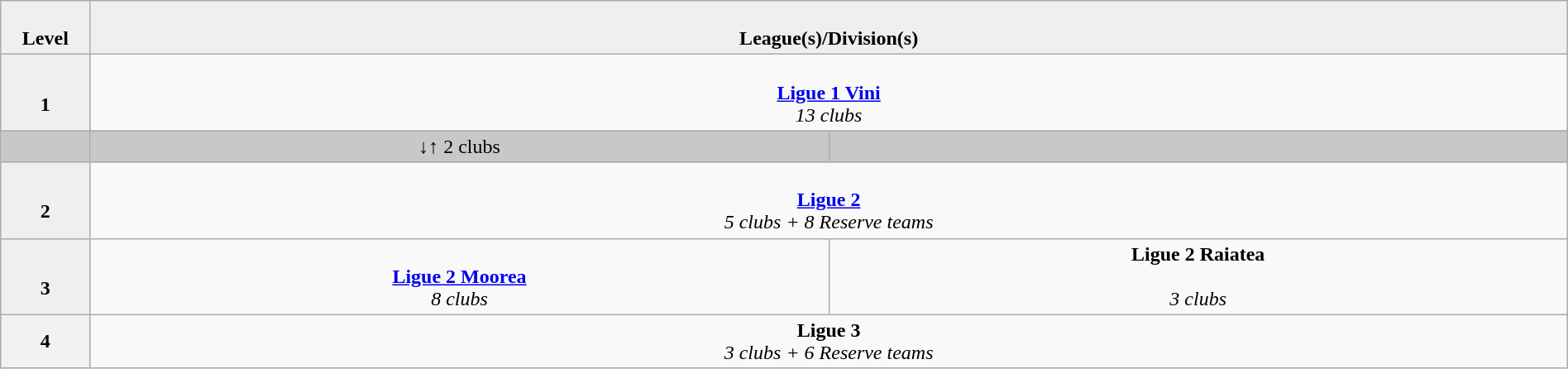<table class="wikitable" style="text-align:center; width:100%;">
<tr style="background:#efefef;">
<td style="width:4%; text-align:center;"><br><strong>Level</strong></td>
<td colspan="2" style="width:96%; text-align:center;"><br><strong>League(s)/Division(s)</strong></td>
</tr>
<tr>
<th style="text-align:center; width:4%; background:#efefef;"><br>1</th>
<td colspan="2" style="width:96%; text-align:center;"><br><strong><a href='#'>Ligue 1 Vini</a></strong><br>
<em>13 clubs</em><br></td>
</tr>
<tr style="background:#c8c8c8">
<td style="width:4%;"></td>
<td style="width:33%;">↓↑ 2 clubs</td>
<td style="width:33%;"></td>
</tr>
<tr>
<th style="text-align:center; width:4%; background:#efefef;"><br>2</th>
<td colspan="2" style="width:33%; text-align:center;"><br><strong><a href='#'>Ligue 2</a></strong><br>
<em>5 clubs + 8 Reserve teams</em><br></td>
</tr>
<tr>
<th style="text-align:center; width:4%; background:#efefef;"><br>3</th>
<td style="width:33%; text-align:center;"><br><strong><a href='#'>Ligue 2 Moorea</a></strong><br>
<em>8 clubs</em></td>
<td><strong>Ligue 2 Raiatea</strong><br><br><em>3 clubs</em></td>
</tr>
<tr>
<th>4</th>
<td colspan="2"><strong>Ligue 3</strong><br><em>3 clubs + 6 Reserve teams</em></td>
</tr>
</table>
